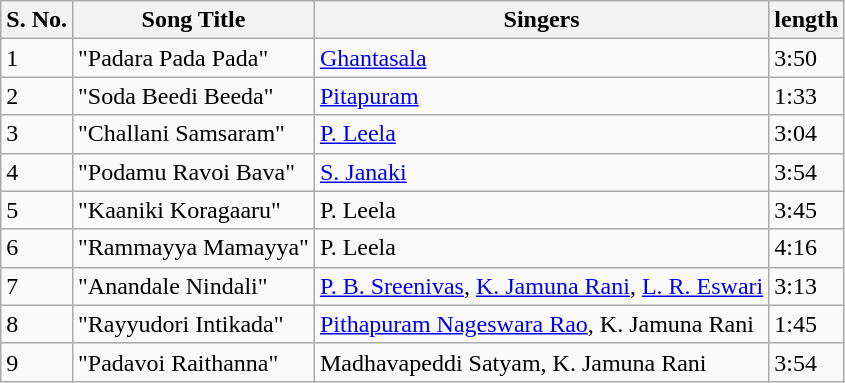<table class="wikitable">
<tr>
<th>S. No.</th>
<th>Song Title</th>
<th>Singers</th>
<th>length</th>
</tr>
<tr>
<td>1</td>
<td>"Padara Pada Pada"</td>
<td><a href='#'>Ghantasala</a></td>
<td>3:50</td>
</tr>
<tr>
<td>2</td>
<td>"Soda Beedi Beeda"</td>
<td><a href='#'>Pitapuram</a></td>
<td>1:33</td>
</tr>
<tr>
<td>3</td>
<td>"Challani Samsaram"</td>
<td><a href='#'>P. Leela</a></td>
<td>3:04</td>
</tr>
<tr>
<td>4</td>
<td>"Podamu Ravoi Bava"</td>
<td><a href='#'>S. Janaki</a></td>
<td>3:54</td>
</tr>
<tr>
<td>5</td>
<td>"Kaaniki Koragaaru"</td>
<td>P. Leela</td>
<td>3:45</td>
</tr>
<tr>
<td>6</td>
<td>"Rammayya Mamayya"</td>
<td>P. Leela</td>
<td>4:16</td>
</tr>
<tr>
<td>7</td>
<td>"Anandale Nindali"</td>
<td><a href='#'>P. B. Sreenivas</a>, <a href='#'>K. Jamuna Rani</a>, <a href='#'>L. R. Eswari</a></td>
<td>3:13</td>
</tr>
<tr>
<td>8</td>
<td>"Rayyudori Intikada"</td>
<td><a href='#'>Pithapuram Nageswara Rao</a>, K. Jamuna Rani</td>
<td>1:45</td>
</tr>
<tr>
<td>9</td>
<td>"Padavoi Raithanna"</td>
<td>Madhavapeddi Satyam, K. Jamuna Rani</td>
<td>3:54</td>
</tr>
</table>
